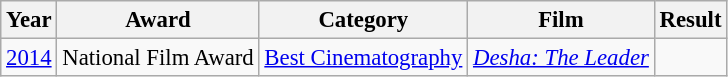<table class="wikitable" style="font-size: 95%;">
<tr>
<th>Year</th>
<th>Award</th>
<th>Category</th>
<th>Film</th>
<th>Result</th>
</tr>
<tr>
<td><a href='#'>2014</a></td>
<td>National Film Award</td>
<td><a href='#'>Best Cinematography</a></td>
<td><em><a href='#'>Desha: The Leader</a></em></td>
<td></td>
</tr>
</table>
